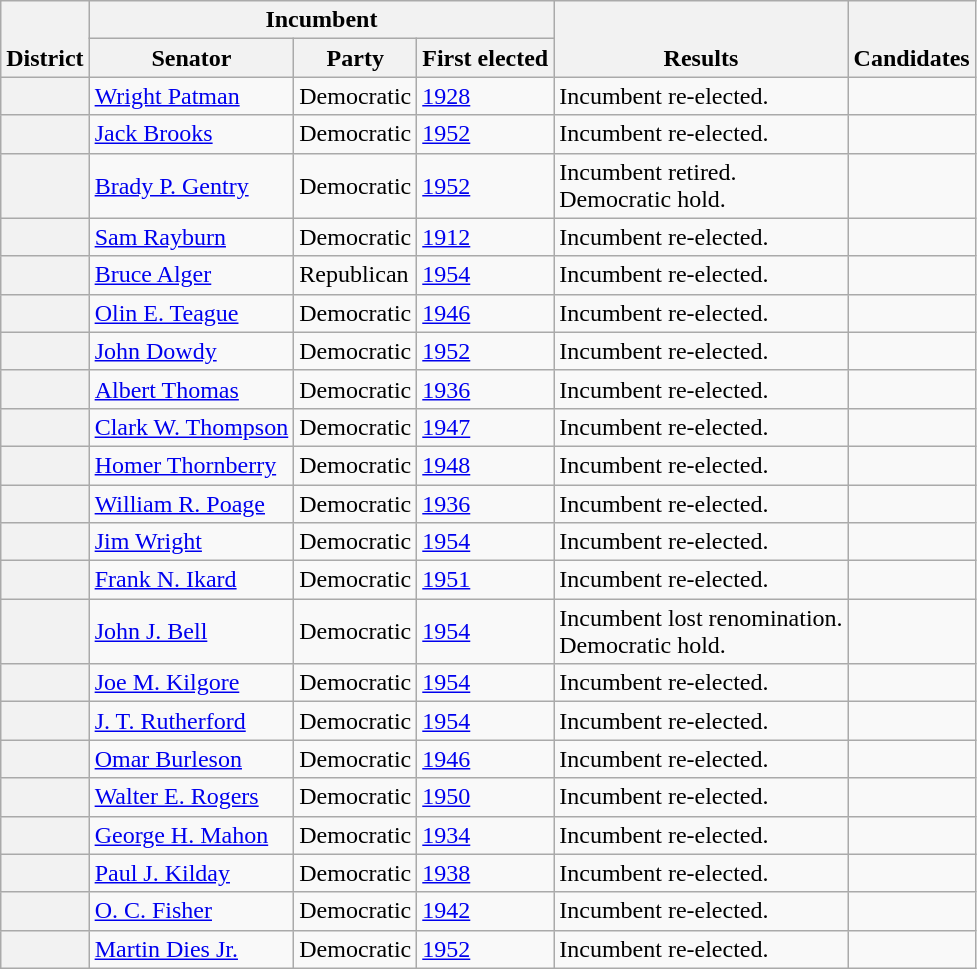<table class=wikitable>
<tr valign=bottom>
<th rowspan=2>District</th>
<th colspan=3>Incumbent</th>
<th rowspan=2>Results</th>
<th rowspan=2>Candidates</th>
</tr>
<tr>
<th>Senator</th>
<th>Party</th>
<th>First elected</th>
</tr>
<tr>
<th></th>
<td><a href='#'>Wright Patman</a></td>
<td>Democratic</td>
<td><a href='#'>1928</a></td>
<td>Incumbent re-elected.</td>
<td nowrap></td>
</tr>
<tr>
<th></th>
<td><a href='#'>Jack Brooks</a></td>
<td>Democratic</td>
<td><a href='#'>1952</a></td>
<td>Incumbent re-elected.</td>
<td nowrap></td>
</tr>
<tr>
<th></th>
<td><a href='#'>Brady P. Gentry</a></td>
<td>Democratic</td>
<td><a href='#'>1952</a></td>
<td>Incumbent retired.<br>Democratic hold.</td>
<td nowrap></td>
</tr>
<tr>
<th></th>
<td><a href='#'>Sam Rayburn</a></td>
<td>Democratic</td>
<td><a href='#'>1912</a></td>
<td>Incumbent re-elected.</td>
<td nowrap></td>
</tr>
<tr>
<th></th>
<td><a href='#'>Bruce Alger</a></td>
<td>Republican</td>
<td><a href='#'>1954</a></td>
<td>Incumbent re-elected.</td>
<td nowrap></td>
</tr>
<tr>
<th></th>
<td><a href='#'>Olin E. Teague</a></td>
<td>Democratic</td>
<td><a href='#'>1946</a></td>
<td>Incumbent re-elected.</td>
<td nowrap></td>
</tr>
<tr>
<th></th>
<td><a href='#'>John Dowdy</a></td>
<td>Democratic</td>
<td><a href='#'>1952</a></td>
<td>Incumbent re-elected.</td>
<td nowrap></td>
</tr>
<tr>
<th></th>
<td><a href='#'>Albert Thomas</a></td>
<td>Democratic</td>
<td><a href='#'>1936</a></td>
<td>Incumbent re-elected.</td>
<td nowrap></td>
</tr>
<tr>
<th></th>
<td><a href='#'>Clark W. Thompson</a></td>
<td>Democratic</td>
<td><a href='#'>1947 </a></td>
<td>Incumbent re-elected.</td>
<td nowrap></td>
</tr>
<tr>
<th></th>
<td><a href='#'>Homer Thornberry</a></td>
<td>Democratic</td>
<td><a href='#'>1948</a></td>
<td>Incumbent re-elected.</td>
<td nowrap></td>
</tr>
<tr>
<th></th>
<td><a href='#'>William R. Poage</a></td>
<td>Democratic</td>
<td><a href='#'>1936</a></td>
<td>Incumbent re-elected.</td>
<td nowrap></td>
</tr>
<tr>
<th></th>
<td><a href='#'>Jim Wright</a></td>
<td>Democratic</td>
<td><a href='#'>1954</a></td>
<td>Incumbent re-elected.</td>
<td nowrap></td>
</tr>
<tr>
<th></th>
<td><a href='#'>Frank N. Ikard</a></td>
<td>Democratic</td>
<td><a href='#'>1951 </a></td>
<td>Incumbent re-elected.</td>
<td nowrap></td>
</tr>
<tr>
<th></th>
<td><a href='#'>John J. Bell</a></td>
<td>Democratic</td>
<td><a href='#'>1954</a></td>
<td>Incumbent lost renomination.<br>Democratic hold.</td>
<td nowrap></td>
</tr>
<tr>
<th></th>
<td><a href='#'>Joe M. Kilgore</a></td>
<td>Democratic</td>
<td><a href='#'>1954</a></td>
<td>Incumbent re-elected.</td>
<td nowrap></td>
</tr>
<tr>
<th></th>
<td><a href='#'>J. T. Rutherford</a></td>
<td>Democratic</td>
<td><a href='#'>1954</a></td>
<td>Incumbent re-elected.</td>
<td nowrap></td>
</tr>
<tr>
<th></th>
<td><a href='#'>Omar Burleson</a></td>
<td>Democratic</td>
<td><a href='#'>1946</a></td>
<td>Incumbent re-elected.</td>
<td nowrap></td>
</tr>
<tr>
<th></th>
<td><a href='#'>Walter E. Rogers</a></td>
<td>Democratic</td>
<td><a href='#'>1950</a></td>
<td>Incumbent re-elected.</td>
<td nowrap></td>
</tr>
<tr>
<th></th>
<td><a href='#'>George H. Mahon</a></td>
<td>Democratic</td>
<td><a href='#'>1934</a></td>
<td>Incumbent re-elected.</td>
<td nowrap></td>
</tr>
<tr>
<th></th>
<td><a href='#'>Paul J. Kilday</a></td>
<td>Democratic</td>
<td><a href='#'>1938</a></td>
<td>Incumbent re-elected.</td>
<td nowrap></td>
</tr>
<tr>
<th></th>
<td><a href='#'>O. C. Fisher</a></td>
<td>Democratic</td>
<td><a href='#'>1942</a></td>
<td>Incumbent re-elected.</td>
<td nowrap></td>
</tr>
<tr>
<th></th>
<td><a href='#'>Martin Dies Jr.</a></td>
<td>Democratic</td>
<td><a href='#'>1952</a></td>
<td>Incumbent re-elected.</td>
<td nowrap></td>
</tr>
</table>
